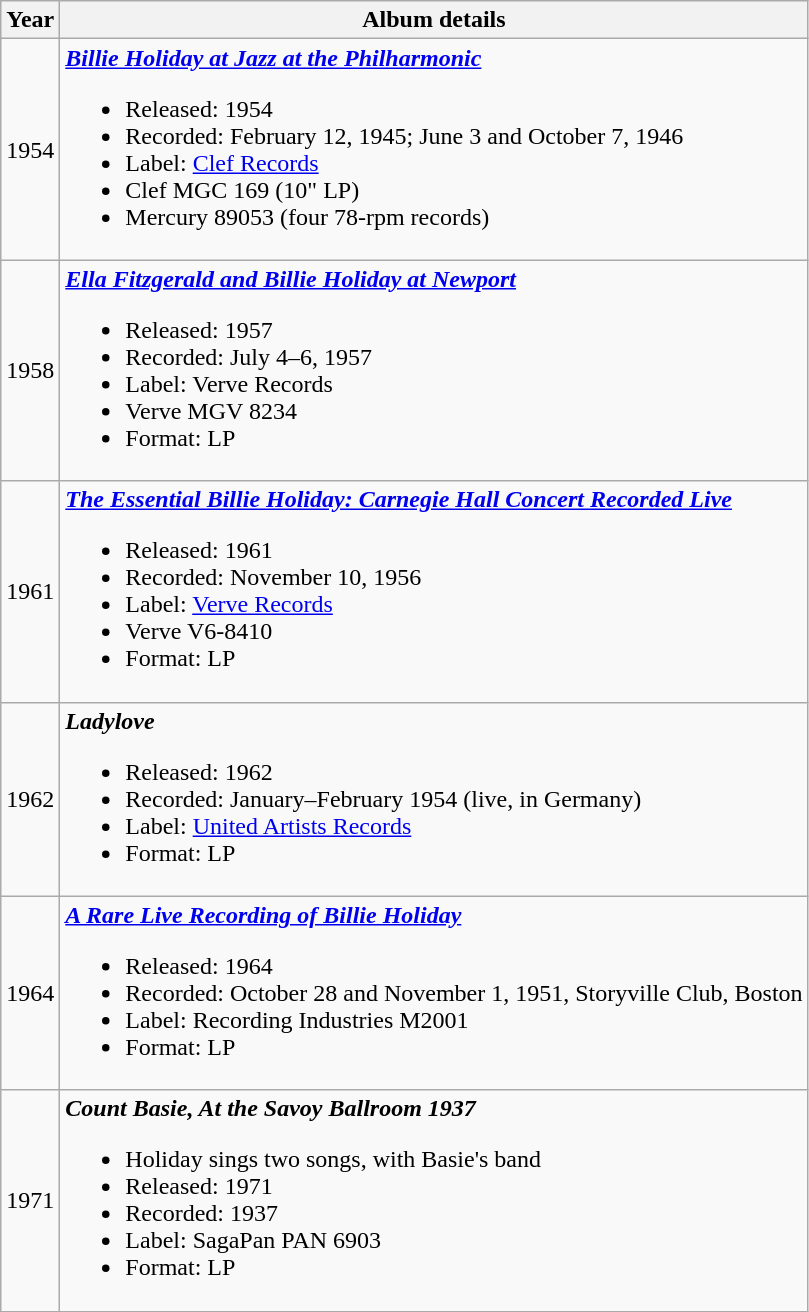<table class="wikitable" style="text-align:center">
<tr>
<th>Year</th>
<th>Album details</th>
</tr>
<tr>
<td>1954</td>
<td style="text-align:left"><strong><em><a href='#'>Billie Holiday at Jazz at the Philharmonic</a></em></strong><br><ul><li>Released: 1954</li><li>Recorded: February 12, 1945; June 3 and October 7, 1946</li><li>Label: <a href='#'>Clef Records</a></li><li>Clef MGC 169 (10" LP)</li><li>Mercury 89053 (four 78-rpm records)</li></ul></td>
</tr>
<tr>
<td>1958</td>
<td style="text-align:left"><strong><em><a href='#'>Ella Fitzgerald and Billie Holiday at Newport</a></em></strong><br><ul><li>Released: 1957</li><li>Recorded: July 4–6, 1957</li><li>Label: Verve Records</li><li>Verve MGV 8234</li><li>Format: LP</li></ul></td>
</tr>
<tr>
<td>1961</td>
<td style="text-align:left"><strong><em><a href='#'>The Essential Billie Holiday: Carnegie Hall Concert Recorded Live</a></em></strong><br><ul><li>Released: 1961</li><li>Recorded: November 10, 1956</li><li>Label: <a href='#'>Verve Records</a></li><li>Verve V6-8410</li><li>Format: LP</li></ul></td>
</tr>
<tr>
<td>1962</td>
<td style="text-align:left"><strong><em>Ladylove</em></strong><br><ul><li>Released: 1962</li><li>Recorded: January–February 1954 (live, in Germany)</li><li>Label: <a href='#'>United Artists Records</a></li><li>Format: LP</li></ul></td>
</tr>
<tr>
<td>1964</td>
<td style="text-align:left"><strong><em><a href='#'>A Rare Live Recording of Billie Holiday</a></em></strong><br><ul><li>Released: 1964</li><li>Recorded: October 28 and November 1, 1951, Storyville Club, Boston</li><li>Label: Recording Industries M2001</li><li>Format: LP</li></ul></td>
</tr>
<tr>
<td>1971</td>
<td style="text-align:left"><strong><em>Count Basie, At the Savoy Ballroom 1937</em></strong><br><ul><li>Holiday sings two songs, with Basie's band</li><li>Released: 1971</li><li>Recorded: 1937</li><li>Label: SagaPan PAN 6903</li><li>Format: LP</li></ul></td>
</tr>
</table>
